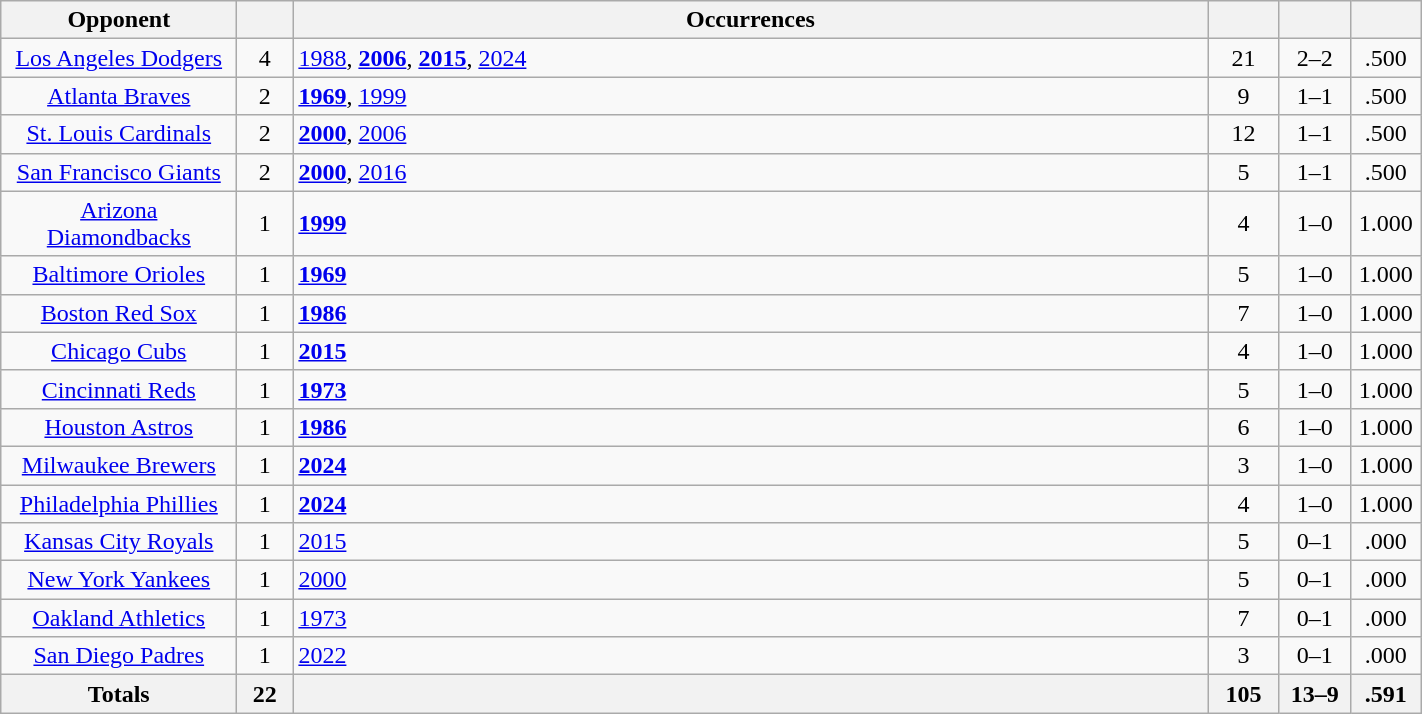<table class="wikitable sortable" style="text-align: center; width: 75%;">
<tr>
<th width="150">Opponent</th>
<th width="30"></th>
<th>Occurrences</th>
<th width="40"></th>
<th width="40"></th>
<th width="40"></th>
</tr>
<tr>
<td><a href='#'>Los Angeles Dodgers</a></td>
<td>4</td>
<td align=left><a href='#'>1988</a>, <strong><a href='#'>2006</a></strong>, <strong><a href='#'>2015</a></strong>, <a href='#'>2024</a></td>
<td>21</td>
<td>2–2</td>
<td>.500</td>
</tr>
<tr>
<td><a href='#'>Atlanta Braves</a></td>
<td>2</td>
<td align=left><strong><a href='#'>1969</a></strong>, <a href='#'>1999</a></td>
<td>9</td>
<td>1–1</td>
<td>.500</td>
</tr>
<tr>
<td><a href='#'>St. Louis Cardinals</a></td>
<td>2</td>
<td align=left><strong><a href='#'>2000</a></strong>, <a href='#'>2006</a></td>
<td>12</td>
<td>1–1</td>
<td>.500</td>
</tr>
<tr>
<td><a href='#'>San Francisco Giants</a></td>
<td>2</td>
<td align=left><strong><a href='#'>2000</a></strong>, <a href='#'>2016</a></td>
<td>5</td>
<td>1–1</td>
<td>.500</td>
</tr>
<tr>
<td><a href='#'>Arizona Diamondbacks</a></td>
<td>1</td>
<td align=left><strong><a href='#'>1999</a></strong></td>
<td>4</td>
<td>1–0</td>
<td>1.000</td>
</tr>
<tr>
<td><a href='#'>Baltimore Orioles</a></td>
<td>1</td>
<td align=left><strong><a href='#'>1969</a></strong></td>
<td>5</td>
<td>1–0</td>
<td>1.000</td>
</tr>
<tr>
<td><a href='#'>Boston Red Sox</a></td>
<td>1</td>
<td align=left><strong><a href='#'>1986</a></strong></td>
<td>7</td>
<td>1–0</td>
<td>1.000</td>
</tr>
<tr>
<td><a href='#'>Chicago Cubs</a></td>
<td>1</td>
<td align=left><strong><a href='#'>2015</a></strong></td>
<td>4</td>
<td>1–0</td>
<td>1.000</td>
</tr>
<tr>
<td><a href='#'>Cincinnati Reds</a></td>
<td>1</td>
<td align=left><strong><a href='#'>1973</a></strong></td>
<td>5</td>
<td>1–0</td>
<td>1.000</td>
</tr>
<tr>
<td><a href='#'>Houston Astros</a></td>
<td>1</td>
<td align=left><strong><a href='#'>1986</a></strong></td>
<td>6</td>
<td>1–0</td>
<td>1.000</td>
</tr>
<tr>
<td><a href='#'>Milwaukee Brewers</a></td>
<td>1</td>
<td align=left><strong><a href='#'>2024</a></strong></td>
<td>3</td>
<td>1–0</td>
<td>1.000</td>
</tr>
<tr>
<td><a href='#'>Philadelphia Phillies</a></td>
<td>1</td>
<td align=left><strong><a href='#'>2024</a></strong></td>
<td>4</td>
<td>1–0</td>
<td>1.000</td>
</tr>
<tr>
<td><a href='#'>Kansas City Royals</a></td>
<td>1</td>
<td align=left><a href='#'>2015</a></td>
<td>5</td>
<td>0–1</td>
<td>.000</td>
</tr>
<tr>
<td><a href='#'>New York Yankees</a></td>
<td>1</td>
<td align=left><a href='#'>2000</a></td>
<td>5</td>
<td>0–1</td>
<td>.000</td>
</tr>
<tr>
<td><a href='#'>Oakland Athletics</a></td>
<td>1</td>
<td align=left><a href='#'>1973</a></td>
<td>7</td>
<td>0–1</td>
<td>.000</td>
</tr>
<tr>
<td><a href='#'>San Diego Padres</a></td>
<td>1</td>
<td align=left><a href='#'>2022</a></td>
<td>3</td>
<td>0–1</td>
<td>.000</td>
</tr>
<tr>
<th width="150">Totals</th>
<th width="30">22</th>
<th></th>
<th width="40">105</th>
<th width="40">13–9</th>
<th width="40">.591</th>
</tr>
</table>
